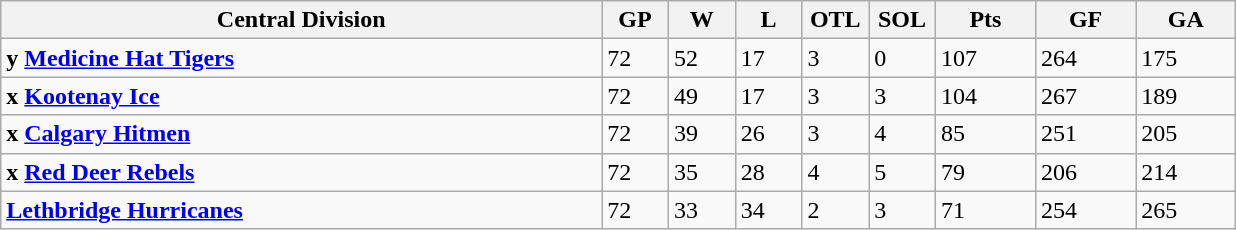<table class="wikitable">
<tr>
<th width="45%">Central Division</th>
<th width="5%">GP</th>
<th width="5%">W</th>
<th width="5%">L</th>
<th width="5%">OTL</th>
<th width="5%">SOL</th>
<th width="7.5%">Pts</th>
<th width="7.5%">GF</th>
<th width="7.5%">GA</th>
</tr>
<tr>
<td><strong>y <a href='#'>Medicine Hat Tigers</a></strong></td>
<td>72</td>
<td>52</td>
<td>17</td>
<td>3</td>
<td>0</td>
<td>107</td>
<td>264</td>
<td>175</td>
</tr>
<tr>
<td><strong>x <a href='#'>Kootenay Ice</a></strong></td>
<td>72</td>
<td>49</td>
<td>17</td>
<td>3</td>
<td>3</td>
<td>104</td>
<td>267</td>
<td>189</td>
</tr>
<tr>
<td><strong>x <a href='#'>Calgary Hitmen</a></strong></td>
<td>72</td>
<td>39</td>
<td>26</td>
<td>3</td>
<td>4</td>
<td>85</td>
<td>251</td>
<td>205</td>
</tr>
<tr>
<td><strong>x <a href='#'>Red Deer Rebels</a></strong></td>
<td>72</td>
<td>35</td>
<td>28</td>
<td>4</td>
<td>5</td>
<td>79</td>
<td>206</td>
<td>214</td>
</tr>
<tr>
<td><strong><a href='#'>Lethbridge Hurricanes</a></strong></td>
<td>72</td>
<td>33</td>
<td>34</td>
<td>2</td>
<td>3</td>
<td>71</td>
<td>254</td>
<td>265</td>
</tr>
</table>
